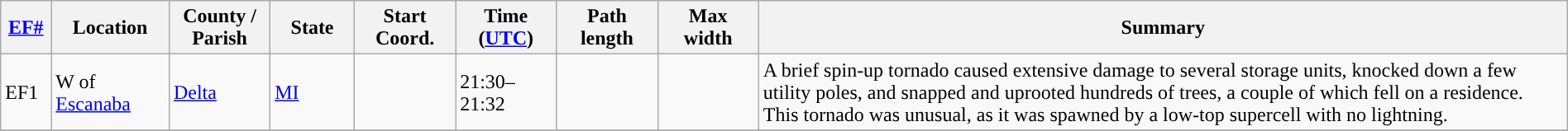<table class="wikitable sortable" style="width:100%;">
<tr>
<th scope="col"  style="width:3%; text-align:center;"><a href='#'>EF#</a></th>
<th scope="col"  style="width:7%; text-align:center;" class="unsortable">Location</th>
<th scope="col"  style="width:6%; text-align:center;" class="unsortable">County / Parish</th>
<th scope="col"  style="width:5%; text-align:center;">State</th>
<th scope="col"  style="width:6%; text-align:center;">Start Coord.</th>
<th scope="col"  style="width:6%; text-align:center;">Time (<a href='#'>UTC</a>)</th>
<th scope="col"  style="width:6%; text-align:center;">Path length</th>
<th scope="col"  style="width:6%; text-align:center;">Max width</th>
<th scope="col" class="unsortable" style="width:48%; text-align:center;">Summary</th>
</tr>
<tr>
<td>EF1</td>
<td>W of <a href='#'>Escanaba</a></td>
<td><a href='#'>Delta</a></td>
<td><a href='#'>MI</a></td>
<td></td>
<td>21:30–21:32</td>
<td></td>
<td></td>
<td>A brief spin-up tornado caused extensive damage to several storage units, knocked down a few utility poles, and snapped and uprooted hundreds of trees, a couple of which fell on a residence. This tornado was unusual, as it was spawned by a low-top supercell with no lightning.</td>
</tr>
<tr>
</tr>
</table>
